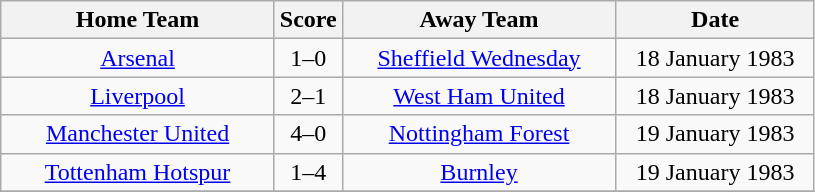<table class="wikitable" style="text-align:center;">
<tr>
<th width=175>Home Team</th>
<th width=20>Score</th>
<th width=175>Away Team</th>
<th width=125>Date</th>
</tr>
<tr>
<td><a href='#'>Arsenal</a></td>
<td>1–0</td>
<td><a href='#'>Sheffield Wednesday</a></td>
<td>18 January 1983</td>
</tr>
<tr>
<td><a href='#'>Liverpool</a></td>
<td>2–1</td>
<td><a href='#'>West Ham United</a></td>
<td>18 January 1983</td>
</tr>
<tr>
<td><a href='#'>Manchester United</a></td>
<td>4–0</td>
<td><a href='#'>Nottingham Forest</a></td>
<td>19 January 1983</td>
</tr>
<tr>
<td><a href='#'>Tottenham Hotspur</a></td>
<td>1–4</td>
<td><a href='#'>Burnley</a></td>
<td>19 January 1983</td>
</tr>
<tr>
</tr>
</table>
